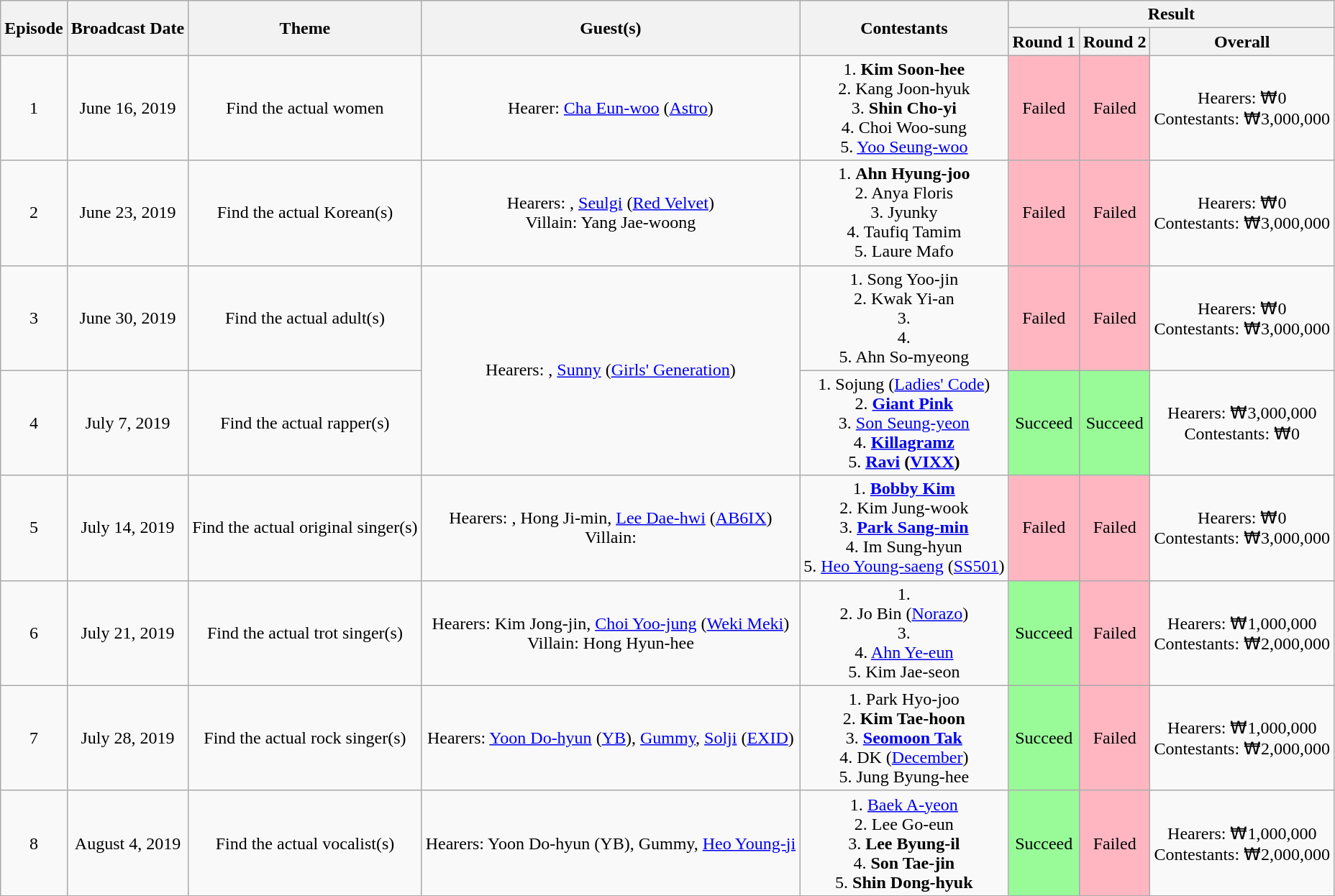<table class="wikitable" style="text-align:center">
<tr>
<th rowspan=2>Episode</th>
<th rowspan=2>Broadcast Date</th>
<th rowspan=2>Theme</th>
<th rowspan=2>Guest(s)</th>
<th rowspan=2>Contestants</th>
<th colspan=3>Result</th>
</tr>
<tr>
<th>Round 1</th>
<th>Round 2</th>
<th>Overall</th>
</tr>
<tr>
<td>1</td>
<td>June 16, 2019</td>
<td>Find the actual women</td>
<td>Hearer: <a href='#'>Cha Eun-woo</a> (<a href='#'>Astro</a>)</td>
<td>1. <strong>Kim Soon-hee</strong><br>2. Kang Joon-hyuk<br>3. <strong>Shin Cho-yi</strong><br>4. Choi Woo-sung<br>5. <a href='#'>Yoo Seung-woo</a></td>
<td bgcolor="lightpink">Failed</td>
<td bgcolor="lightpink">Failed</td>
<td>Hearers: ₩0<br>Contestants: ₩3,000,000</td>
</tr>
<tr>
<td>2</td>
<td>June 23, 2019</td>
<td>Find the actual Korean(s)</td>
<td>Hearers: , <a href='#'>Seulgi</a> (<a href='#'>Red Velvet</a>)<br>Villain: Yang Jae-woong</td>
<td>1. <strong>Ahn Hyung-joo</strong><br>2. Anya Floris<br>3. Jyunky<br>4. Taufiq Tamim<br>5. Laure Mafo</td>
<td bgcolor="lightpink">Failed</td>
<td bgcolor="lightpink">Failed</td>
<td>Hearers: ₩0<br>Contestants: ₩3,000,000</td>
</tr>
<tr>
<td>3</td>
<td>June 30, 2019</td>
<td>Find the actual adult(s)</td>
<td rowspan="2">Hearers: , <a href='#'>Sunny</a> (<a href='#'>Girls' Generation</a>)</td>
<td>1. Song Yoo-jin<br>2. Kwak Yi-an<br>3. <strong></strong><br>4. <strong></strong><br>5. Ahn So-myeong</td>
<td bgcolor="lightpink">Failed</td>
<td bgcolor="lightpink">Failed</td>
<td>Hearers: ₩0<br>Contestants: ₩3,000,000</td>
</tr>
<tr>
<td>4</td>
<td>July 7, 2019</td>
<td>Find the actual rapper(s)</td>
<td>1. Sojung (<a href='#'>Ladies' Code</a>)<br>2. <strong><a href='#'>Giant Pink</a></strong><br>3. <a href='#'>Son Seung-yeon</a><br>4. <strong><a href='#'>Killagramz</a></strong><br>5. <strong><a href='#'>Ravi</a> (<a href='#'>VIXX</a>)</strong></td>
<td bgcolor="palegreen">Succeed</td>
<td bgcolor="palegreen">Succeed</td>
<td>Hearers: ₩3,000,000<br>Contestants: ₩0</td>
</tr>
<tr>
<td>5</td>
<td>July 14, 2019</td>
<td>Find the actual original singer(s)</td>
<td>Hearers: , Hong Ji-min, <a href='#'>Lee Dae-hwi</a> (<a href='#'>AB6IX</a>)<br>Villain: </td>
<td>1. <strong><a href='#'>Bobby Kim</a></strong><br>2. Kim Jung-wook<br>3. <strong><a href='#'>Park Sang-min</a></strong><br>4. Im Sung-hyun<br>5. <a href='#'>Heo Young-saeng</a> (<a href='#'>SS501</a>)</td>
<td bgcolor="lightpink">Failed</td>
<td bgcolor="lightpink">Failed</td>
<td>Hearers: ₩0<br>Contestants: ₩3,000,000</td>
</tr>
<tr>
<td>6</td>
<td>July 21, 2019</td>
<td>Find the actual trot singer(s)</td>
<td>Hearers: Kim Jong-jin, <a href='#'>Choi Yoo-jung</a> (<a href='#'>Weki Meki</a>)<br>Villain: Hong Hyun-hee</td>
<td>1. <strong></strong><br>2. Jo Bin (<a href='#'>Norazo</a>)<br>3. <strong></strong><br>4. <a href='#'>Ahn Ye-eun</a><br>5. Kim Jae-seon</td>
<td bgcolor="palegreen">Succeed</td>
<td bgcolor="lightpink">Failed</td>
<td>Hearers: ₩1,000,000<br>Contestants: ₩2,000,000</td>
</tr>
<tr>
<td>7</td>
<td>July 28, 2019</td>
<td>Find the actual rock singer(s)</td>
<td>Hearers: <a href='#'>Yoon Do-hyun</a> (<a href='#'>YB</a>), <a href='#'>Gummy</a>, <a href='#'>Solji</a> (<a href='#'>EXID</a>)</td>
<td>1. Park Hyo-joo<br>2. <strong>Kim Tae-hoon</strong><br>3. <strong><a href='#'>Seomoon Tak</a></strong><br>4. DK (<a href='#'>December</a>)<br>5. Jung Byung-hee</td>
<td bgcolor="palegreen">Succeed</td>
<td bgcolor="lightpink">Failed</td>
<td>Hearers: ₩1,000,000<br>Contestants: ₩2,000,000</td>
</tr>
<tr>
<td>8</td>
<td>August 4, 2019</td>
<td>Find the actual vocalist(s)</td>
<td>Hearers: Yoon Do-hyun (YB), Gummy, <a href='#'>Heo Young-ji</a></td>
<td>1. <a href='#'>Baek A-yeon</a><br>2. Lee Go-eun<br>3. <strong>Lee Byung-il</strong><br>4. <strong>Son Tae-jin</strong><br>5. <strong>Shin Dong-hyuk</strong></td>
<td bgcolor="palegreen">Succeed</td>
<td bgcolor="lightpink">Failed</td>
<td>Hearers: ₩1,000,000<br>Contestants: ₩2,000,000</td>
</tr>
<tr>
</tr>
</table>
